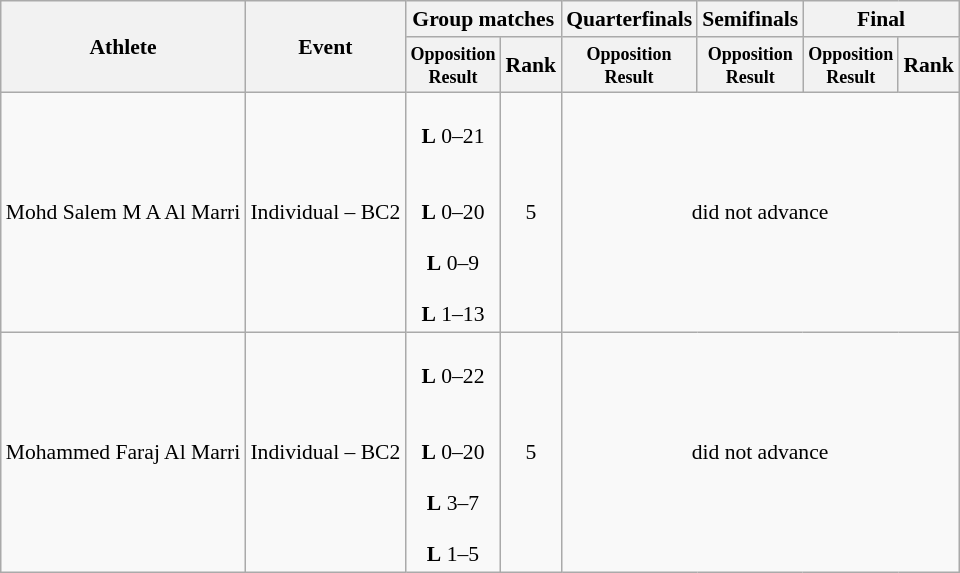<table class=wikitable style="font-size:90%">
<tr>
<th rowspan="2">Athlete</th>
<th rowspan="2">Event</th>
<th colspan="2">Group matches</th>
<th>Quarterfinals</th>
<th>Semifinals</th>
<th colspan="2">Final</th>
</tr>
<tr>
<th style="line-height:1em"><small>Opposition<br>Result</small></th>
<th>Rank</th>
<th style="line-height:1em"><small>Opposition<br>Result</small></th>
<th style="line-height:1em"><small>Opposition<br>Result</small></th>
<th style="line-height:1em"><small>Opposition<br>Result</small></th>
<th>Rank</th>
</tr>
<tr>
<td>Mohd Salem M A Al Marri</td>
<td>Individual – BC2</td>
<td align="center"><br> <strong>L</strong> 0–21<br><br><br> <strong>L</strong> 0–20<br>
<br> <strong>L</strong> 0–9<br>
<br> <strong>L</strong> 1–13</td>
<td align="center">5</td>
<td align="center" colspan=4>did not advance</td>
</tr>
<tr>
<td>Mohammed Faraj Al Marri</td>
<td>Individual – BC2</td>
<td align="center"><br> <strong>L</strong> 0–22<br><br><br> <strong>L</strong> 0–20<br>
<br> <strong>L</strong> 3–7<br>
<br> <strong>L</strong> 1–5 <br></td>
<td align="center">5</td>
<td align="center" colspan=4>did not advance</td>
</tr>
</table>
